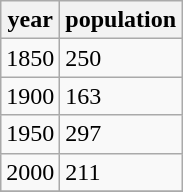<table class="wikitable">
<tr>
<th>year</th>
<th>population</th>
</tr>
<tr>
<td>1850</td>
<td>250</td>
</tr>
<tr>
<td>1900</td>
<td>163</td>
</tr>
<tr>
<td>1950</td>
<td>297</td>
</tr>
<tr>
<td>2000</td>
<td>211</td>
</tr>
<tr>
</tr>
</table>
